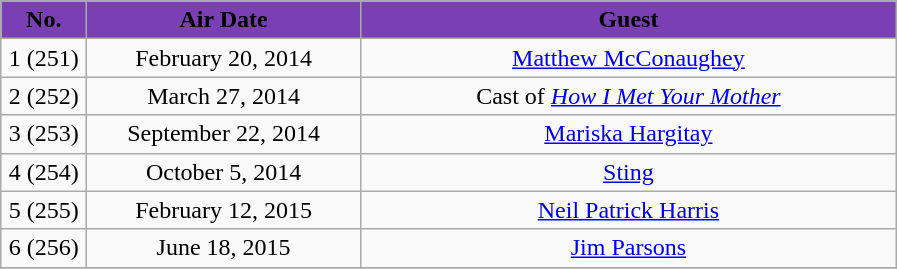<table class="wikitable" style="text-align:center;">
<tr>
<th width="50" style="background:#7B3FB4">No.</th>
<th width="175" style="background:#7B3FB4">Air Date</th>
<th width="350" style="background:#7B3FB4">Guest</th>
</tr>
<tr>
<td>1 (251)</td>
<td>February 20, 2014</td>
<td><a href='#'>Matthew McConaughey</a></td>
</tr>
<tr>
<td>2 (252)</td>
<td>March 27, 2014</td>
<td>Cast of <em><a href='#'>How I Met Your Mother</a></em></td>
</tr>
<tr>
<td>3 (253)</td>
<td>September 22, 2014</td>
<td><a href='#'>Mariska Hargitay</a></td>
</tr>
<tr>
<td>4 (254)</td>
<td>October 5, 2014</td>
<td><a href='#'>Sting</a></td>
</tr>
<tr>
<td>5 (255)</td>
<td>February 12, 2015</td>
<td><a href='#'>Neil Patrick Harris</a></td>
</tr>
<tr>
<td>6 (256)</td>
<td>June 18, 2015</td>
<td><a href='#'>Jim Parsons</a></td>
</tr>
<tr>
</tr>
</table>
